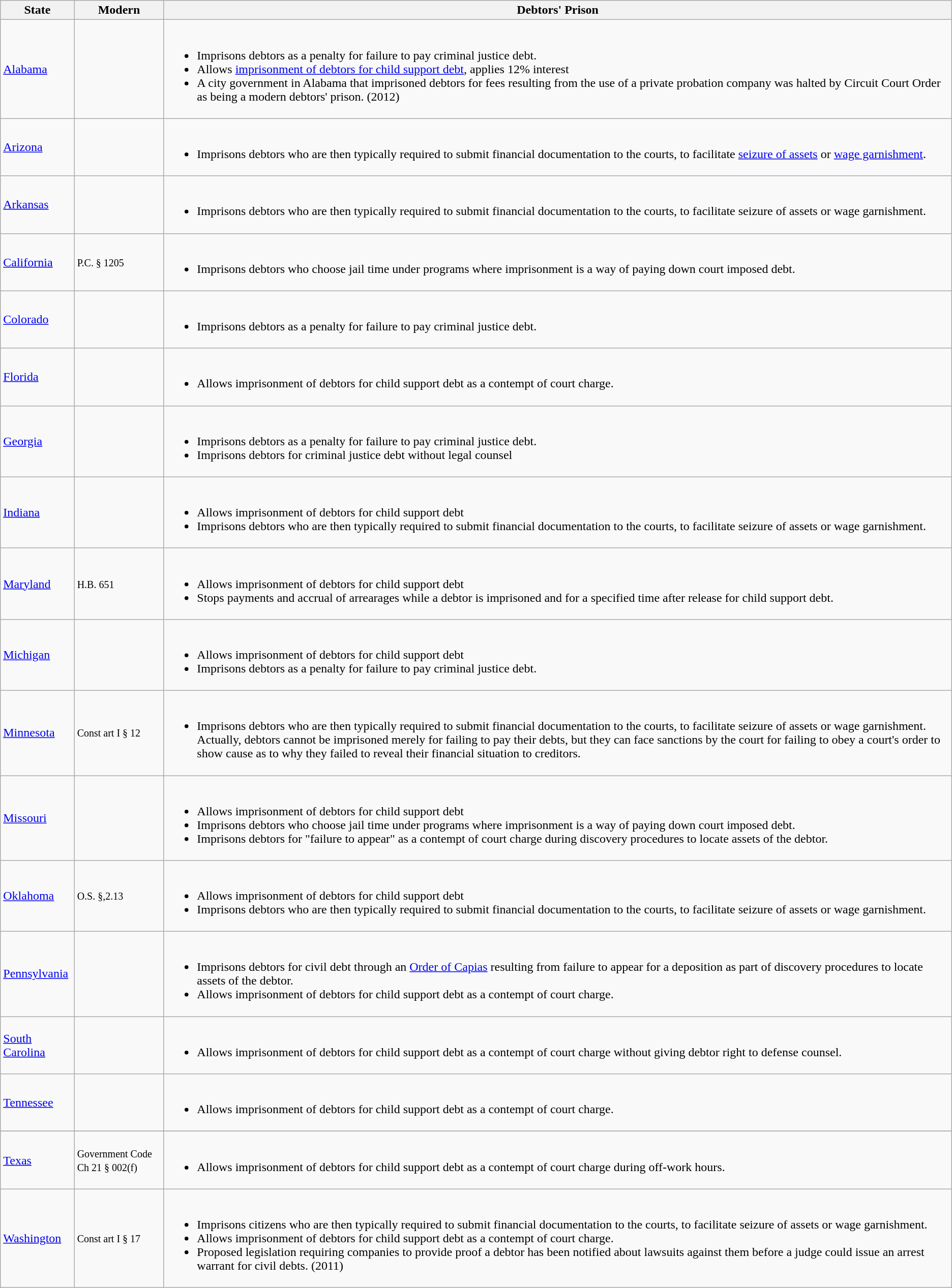<table class="wikitable">
<tr>
<th>State</th>
<th>Modern</th>
<th>Debtors' Prison</th>
</tr>
<tr>
<td><a href='#'>Alabama</a></td>
<td></td>
<td><br><ul><li>Imprisons debtors as a penalty for failure to pay criminal justice debt.</li><li>Allows <a href='#'>imprisonment of debtors for child support debt</a>, applies 12% interest</li><li>A city government in Alabama that imprisoned debtors for fees resulting from the use of a private probation company was halted by Circuit Court Order as being a modern debtors' prison. (2012)</li></ul></td>
</tr>
<tr>
<td><a href='#'>Arizona</a></td>
<td></td>
<td><br><ul><li>Imprisons debtors who are then typically required to submit financial documentation to the courts, to facilitate <a href='#'>seizure of assets</a> or <a href='#'>wage garnishment</a>.</li></ul></td>
</tr>
<tr>
<td><a href='#'>Arkansas</a></td>
<td></td>
<td><br><ul><li>Imprisons debtors who are then typically required to submit financial documentation to the courts, to facilitate seizure of assets or wage garnishment.</li></ul></td>
</tr>
<tr>
<td><a href='#'>California</a></td>
<td><small>P.C. § 1205</small></td>
<td><br><ul><li>Imprisons debtors who choose jail time under programs where imprisonment is a way of paying down court imposed debt.</li></ul></td>
</tr>
<tr>
<td><a href='#'>Colorado</a></td>
<td></td>
<td><br><ul><li>Imprisons debtors as a penalty for failure to pay criminal justice debt.</li></ul></td>
</tr>
<tr>
<td><a href='#'>Florida</a></td>
<td></td>
<td><br><ul><li>Allows imprisonment of debtors for child support debt as a contempt of court charge.</li></ul></td>
</tr>
<tr>
<td><a href='#'>Georgia</a></td>
<td></td>
<td><br><ul><li>Imprisons debtors as a penalty for failure to pay criminal justice debt.</li><li>Imprisons debtors for criminal justice debt without legal counsel</li></ul></td>
</tr>
<tr>
<td><a href='#'>Indiana</a></td>
<td></td>
<td><br><ul><li>Allows imprisonment of debtors for child support debt</li><li>Imprisons debtors who are then typically required to submit financial documentation to the courts, to facilitate seizure of assets or wage garnishment.</li></ul></td>
</tr>
<tr>
<td><a href='#'>Maryland</a></td>
<td><small>H.B. 651</small></td>
<td><br><ul><li>Allows imprisonment of debtors for child support debt</li><li>Stops payments and accrual of arrearages while a debtor is imprisoned and for a specified time after release for child support debt.</li></ul></td>
</tr>
<tr>
<td><a href='#'>Michigan</a></td>
<td></td>
<td><br><ul><li>Allows imprisonment of debtors for child support debt</li><li>Imprisons debtors as a penalty for failure to pay criminal justice debt.</li></ul></td>
</tr>
<tr>
<td><a href='#'>Minnesota</a></td>
<td><small>Const art I § 12</small></td>
<td><br><ul><li>Imprisons debtors who are then typically required to submit financial documentation to the courts, to facilitate seizure of assets or wage garnishment. Actually, debtors cannot be imprisoned merely for failing to pay their debts, but they can face sanctions by the court for failing to obey a court's order to show cause as to why they failed to reveal their financial situation to creditors.</li></ul></td>
</tr>
<tr A debtors' prison is a prison for people who are unable to pay debt. Through the mid 19th century, debtors' prisons (usually similar in form to locked workhouses) were a common way to deal with unpaid debt in Western Europe.[1] Destitute persons unable to pay a court-ordered judgment would be sentenced to these prisons until they had worked off their debt via labor or secured outside funds to pay the balance; the product of their labor went towards both the costs of their incarceration and their accrued debt. Increasing access and lenience throughout the history of bankruptcy law have made prison terms for unaggravated indigence illegal over most of the world.>
<td><a href='#'>Missouri</a></td>
<td></td>
<td><br><ul><li>Allows imprisonment of debtors for child support debt</li><li>Imprisons debtors who choose jail time under programs where imprisonment is a way of paying down court imposed debt.</li><li>Imprisons debtors for "failure to appear" as a contempt of court charge during discovery procedures to locate assets of the debtor.</li></ul></td>
</tr>
<tr>
<td><a href='#'>Oklahoma</a></td>
<td><small>O.S. §,2.13 </small></td>
<td><br><ul><li>Allows imprisonment of debtors for child support debt</li><li>Imprisons debtors who are then typically required to submit financial documentation to the courts, to facilitate seizure of assets or wage garnishment.</li></ul></td>
</tr>
<tr>
<td><a href='#'>Pennsylvania</a></td>
<td></td>
<td><br><ul><li>Imprisons debtors for civil debt through an <a href='#'>Order of Capias</a> resulting from failure to appear for a deposition as part of discovery procedures to locate assets of the debtor.</li><li>Allows imprisonment of debtors for child support debt as a contempt of court charge.</li></ul></td>
</tr>
<tr>
<td><a href='#'>South Carolina</a></td>
<td></td>
<td><br><ul><li>Allows imprisonment of debtors for child support debt as a contempt of court charge without giving debtor right to defense counsel.</li></ul></td>
</tr>
<tr>
<td><a href='#'>Tennessee</a></td>
<td></td>
<td><br><ul><li>Allows imprisonment of debtors for child support debt as a contempt of court charge.</li></ul></td>
</tr>
<tr>
</tr>
<tr>
<td><a href='#'>Texas</a></td>
<td><small>Government Code Ch 21 § 002(f)</small></td>
<td><br><ul><li>Allows imprisonment of debtors for child support debt as a contempt of court charge during off-work hours.</li></ul></td>
</tr>
<tr>
<td><a href='#'>Washington</a></td>
<td><small>Const art I § 17</small></td>
<td><br><ul><li>Imprisons citizens who are then typically required to submit financial documentation to the courts, to facilitate seizure of assets or wage garnishment.</li><li>Allows imprisonment of debtors for child support debt as a contempt of court charge.</li><li>Proposed legislation requiring companies to provide proof a debtor has been notified about lawsuits against them before a judge could issue an arrest warrant for civil debts. (2011)</li></ul></td>
</tr>
</table>
